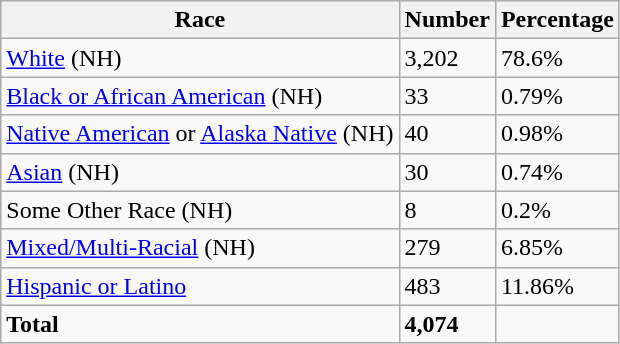<table class="wikitable">
<tr>
<th>Race</th>
<th>Number</th>
<th>Percentage</th>
</tr>
<tr>
<td><a href='#'>White</a> (NH)</td>
<td>3,202</td>
<td>78.6%</td>
</tr>
<tr>
<td><a href='#'>Black or African American</a> (NH)</td>
<td>33</td>
<td>0.79%</td>
</tr>
<tr>
<td><a href='#'>Native American</a> or <a href='#'>Alaska Native</a> (NH)</td>
<td>40</td>
<td>0.98%</td>
</tr>
<tr>
<td><a href='#'>Asian</a> (NH)</td>
<td>30</td>
<td>0.74%</td>
</tr>
<tr>
<td>Some Other Race (NH)</td>
<td>8</td>
<td>0.2%</td>
</tr>
<tr>
<td><a href='#'>Mixed/Multi-Racial</a> (NH)</td>
<td>279</td>
<td>6.85%</td>
</tr>
<tr>
<td><a href='#'>Hispanic or Latino</a></td>
<td>483</td>
<td>11.86%</td>
</tr>
<tr>
<td><strong>Total</strong></td>
<td><strong>4,074</strong></td>
<td></td>
</tr>
</table>
